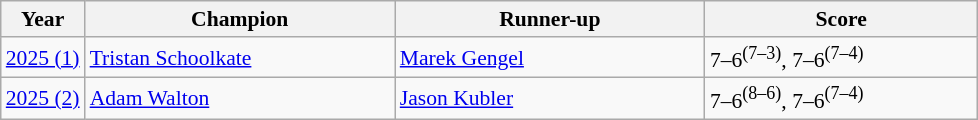<table class="wikitable" style="font-size:90%">
<tr>
<th>Year</th>
<th width="200">Champion</th>
<th width="200">Runner-up</th>
<th width="175">Score</th>
</tr>
<tr>
<td><a href='#'>2025 (1)</a></td>
<td> <a href='#'>Tristan Schoolkate</a></td>
<td> <a href='#'>Marek Gengel</a></td>
<td>7–6<sup>(7–3)</sup>, 7–6<sup>(7–4)</sup></td>
</tr>
<tr>
<td><a href='#'>2025 (2)</a></td>
<td> <a href='#'>Adam Walton</a></td>
<td> <a href='#'>Jason Kubler</a></td>
<td>7–6<sup>(8–6)</sup>, 7–6<sup>(7–4)</sup></td>
</tr>
</table>
